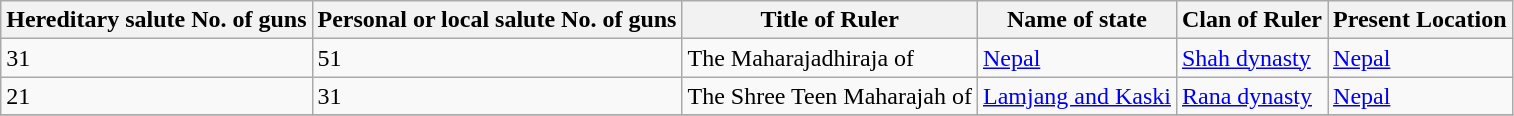<table class="wikitable">
<tr>
<th>Hereditary salute No. of guns</th>
<th>Personal or local salute No. of guns</th>
<th>Title of Ruler</th>
<th>Name of state</th>
<th>Clan of Ruler</th>
<th>Present Location</th>
</tr>
<tr>
<td>31</td>
<td>51</td>
<td>The Maharajadhiraja of</td>
<td> <a href='#'>Nepal</a></td>
<td><a href='#'>Shah dynasty</a></td>
<td><a href='#'>Nepal</a></td>
</tr>
<tr>
<td>21</td>
<td>31</td>
<td>The Shree Teen Maharajah of</td>
<td> <a href='#'>Lamjang and Kaski</a></td>
<td><a href='#'>Rana dynasty</a></td>
<td><a href='#'>Nepal</a></td>
</tr>
<tr>
</tr>
</table>
